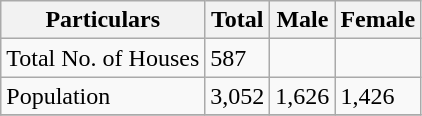<table class="wikitable sortable">
<tr>
<th>Particulars</th>
<th>Total</th>
<th>Male</th>
<th>Female</th>
</tr>
<tr>
<td>Total No. of Houses</td>
<td>587</td>
<td></td>
<td></td>
</tr>
<tr>
<td>Population</td>
<td>3,052</td>
<td>1,626</td>
<td>1,426</td>
</tr>
<tr>
</tr>
</table>
